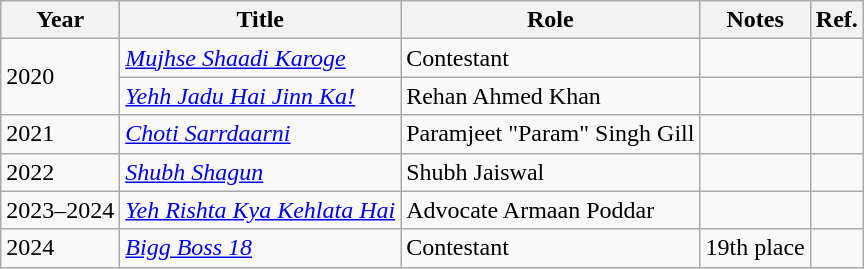<table class="wikitable">
<tr>
<th>Year</th>
<th>Title</th>
<th>Role</th>
<th>Notes</th>
<th>Ref.</th>
</tr>
<tr>
<td rowspan="2">2020</td>
<td><em><a href='#'>Mujhse Shaadi Karoge</a></em></td>
<td>Contestant</td>
<td></td>
<td></td>
</tr>
<tr>
<td><em><a href='#'>Yehh Jadu Hai Jinn Ka!</a></em></td>
<td>Rehan Ahmed Khan</td>
<td></td>
<td></td>
</tr>
<tr>
<td>2021</td>
<td><em><a href='#'>Choti Sarrdaarni</a></em></td>
<td>Paramjeet "Param" Singh Gill</td>
<td></td>
<td></td>
</tr>
<tr>
<td>2022</td>
<td><em><a href='#'>Shubh Shagun</a></em></td>
<td>Shubh Jaiswal</td>
<td></td>
<td></td>
</tr>
<tr>
<td>2023–2024</td>
<td><em><a href='#'>Yeh Rishta Kya Kehlata Hai</a></em></td>
<td>Advocate Armaan Poddar</td>
<td></td>
<td></td>
</tr>
<tr>
<td>2024</td>
<td><em><a href='#'>Bigg Boss 18</a></em></td>
<td>Contestant</td>
<td>19th place</td>
<td></td>
</tr>
</table>
